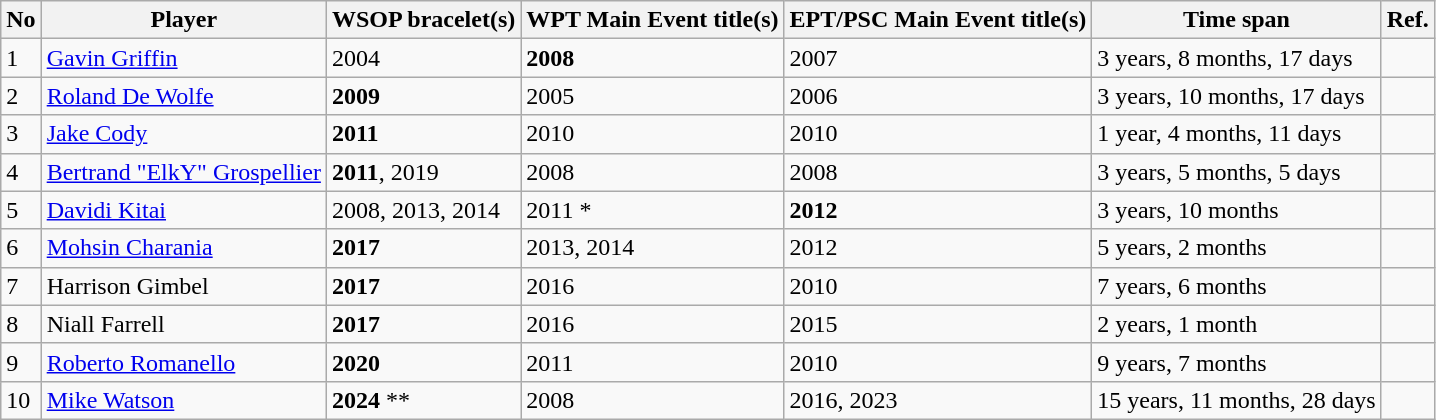<table class="wikitable sortable">
<tr>
<th>No</th>
<th>Player</th>
<th>WSOP bracelet(s)</th>
<th>WPT Main Event title(s)</th>
<th>EPT/PSC Main Event title(s)</th>
<th>Time span</th>
<th>Ref.</th>
</tr>
<tr>
<td>1</td>
<td> <a href='#'>Gavin Griffin</a></td>
<td>2004</td>
<td><strong>2008</strong></td>
<td>2007</td>
<td>3 years, 8 months, 17 days</td>
<td></td>
</tr>
<tr>
<td>2</td>
<td> <a href='#'>Roland De Wolfe</a></td>
<td><strong>2009</strong></td>
<td>2005</td>
<td>2006</td>
<td>3 years, 10 months, 17 days</td>
<td></td>
</tr>
<tr>
<td>3</td>
<td> <a href='#'>Jake Cody</a></td>
<td><strong>2011</strong></td>
<td>2010</td>
<td>2010</td>
<td>1 year, 4 months, 11 days</td>
<td></td>
</tr>
<tr>
<td>4</td>
<td> <a href='#'>Bertrand "ElkY" Grospellier</a></td>
<td><strong>2011</strong>, 2019</td>
<td>2008</td>
<td>2008</td>
<td>3 years, 5 months, 5 days</td>
<td></td>
</tr>
<tr>
<td>5</td>
<td> <a href='#'>Davidi Kitai</a></td>
<td>2008, 2013, 2014</td>
<td>2011 *</td>
<td><strong>2012</strong></td>
<td>3 years, 10 months</td>
<td></td>
</tr>
<tr>
<td>6</td>
<td> <a href='#'>Mohsin Charania</a></td>
<td><strong>2017</strong></td>
<td>2013, 2014</td>
<td>2012</td>
<td>5 years, 2 months</td>
<td></td>
</tr>
<tr>
<td>7</td>
<td> Harrison Gimbel</td>
<td><strong>2017</strong></td>
<td>2016</td>
<td>2010</td>
<td>7 years, 6 months</td>
<td></td>
</tr>
<tr>
<td>8</td>
<td> Niall Farrell</td>
<td><strong>2017</strong></td>
<td>2016</td>
<td>2015</td>
<td>2 years, 1 month</td>
<td></td>
</tr>
<tr>
<td>9</td>
<td> <a href='#'>Roberto Romanello</a></td>
<td><strong>2020</strong></td>
<td>2011</td>
<td>2010</td>
<td>9 years, 7 months</td>
<td></td>
</tr>
<tr>
<td>10</td>
<td> <a href='#'>Mike Watson</a></td>
<td><strong>2024</strong> **</td>
<td>2008</td>
<td>2016, 2023</td>
<td>15 years, 11 months, 28 days</td>
<td></td>
</tr>
</table>
